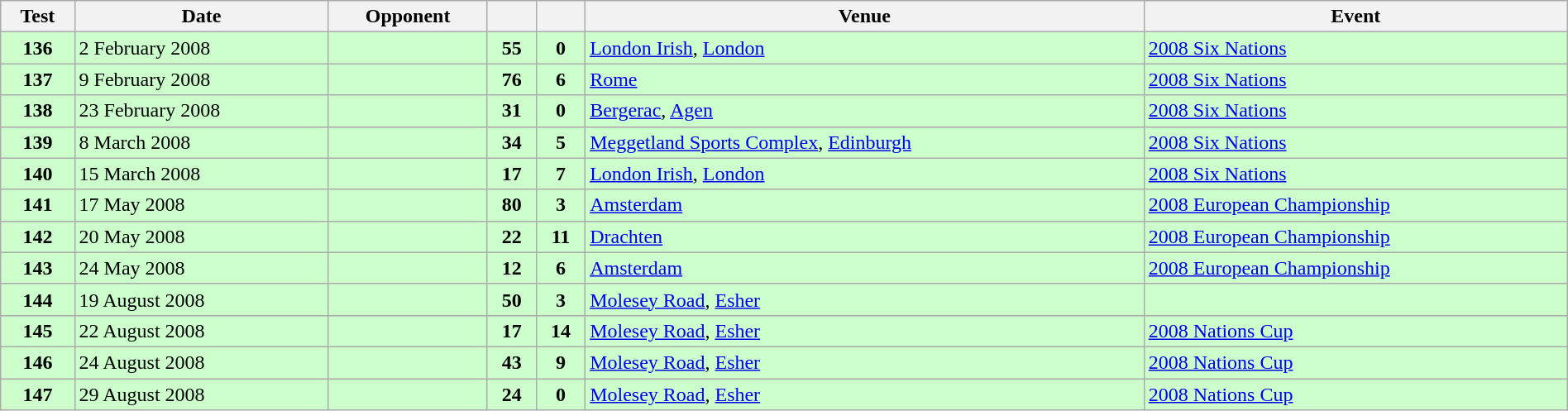<table class="wikitable sortable" style="width:100%">
<tr>
<th>Test</th>
<th>Date</th>
<th>Opponent</th>
<th></th>
<th></th>
<th>Venue</th>
<th>Event</th>
</tr>
<tr bgcolor=#ccffcc>
<td align="center"><strong>136</strong></td>
<td>2 February 2008</td>
<td></td>
<td align="center"><strong>55</strong></td>
<td align="center"><strong>0</strong></td>
<td><a href='#'>London Irish</a>, <a href='#'>London</a></td>
<td><a href='#'>2008 Six Nations</a></td>
</tr>
<tr bgcolor=#ccffcc>
<td align="center"><strong>137</strong></td>
<td>9 February 2008</td>
<td></td>
<td align="center"><strong>76</strong></td>
<td align="center"><strong>6</strong></td>
<td><a href='#'>Rome</a></td>
<td><a href='#'>2008 Six Nations</a></td>
</tr>
<tr bgcolor=#ccffcc>
<td align="center"><strong>138</strong></td>
<td>23 February 2008</td>
<td></td>
<td align="center"><strong>31</strong></td>
<td align="center"><strong>0</strong></td>
<td><a href='#'>Bergerac</a>, <a href='#'>Agen</a></td>
<td><a href='#'>2008 Six Nations</a></td>
</tr>
<tr bgcolor=#ccffcc>
<td align="center"><strong>139</strong></td>
<td>8 March 2008</td>
<td></td>
<td align="center"><strong>34</strong></td>
<td align="center"><strong>5</strong></td>
<td><a href='#'>Meggetland Sports Complex</a>, <a href='#'>Edinburgh</a></td>
<td><a href='#'>2008 Six Nations</a></td>
</tr>
<tr bgcolor=#ccffcc>
<td align="center"><strong>140</strong></td>
<td>15 March 2008</td>
<td></td>
<td align="center"><strong>17</strong></td>
<td align="center"><strong>7</strong></td>
<td><a href='#'>London Irish</a>, <a href='#'>London</a></td>
<td><a href='#'>2008 Six Nations</a></td>
</tr>
<tr bgcolor=#ccffcc>
<td align="center"><strong>141</strong></td>
<td>17 May 2008</td>
<td></td>
<td align="center"><strong>80</strong></td>
<td align="center"><strong>3</strong></td>
<td><a href='#'>Amsterdam</a></td>
<td><a href='#'>2008 European Championship</a></td>
</tr>
<tr bgcolor=#ccffcc>
<td align="center"><strong>142</strong></td>
<td>20 May 2008</td>
<td></td>
<td align="center"><strong>22</strong></td>
<td align="center"><strong>11</strong></td>
<td><a href='#'>Drachten</a></td>
<td><a href='#'>2008 European Championship</a></td>
</tr>
<tr bgcolor=#ccffcc>
<td align="center"><strong>143</strong></td>
<td>24 May 2008</td>
<td></td>
<td align="center"><strong>12</strong></td>
<td align="center"><strong>6</strong></td>
<td><a href='#'>Amsterdam</a></td>
<td><a href='#'>2008 European Championship</a></td>
</tr>
<tr bgcolor=#ccffcc>
<td align="center"><strong>144</strong></td>
<td>19 August 2008</td>
<td></td>
<td align="center"><strong>50</strong></td>
<td align="center"><strong>3</strong></td>
<td><a href='#'>Molesey Road</a>, <a href='#'>Esher</a></td>
<td></td>
</tr>
<tr bgcolor=#ccffcc>
<td align="center"><strong>145</strong></td>
<td>22 August 2008</td>
<td></td>
<td align="center"><strong>17</strong></td>
<td align="center"><strong>14</strong></td>
<td><a href='#'>Molesey Road</a>, <a href='#'>Esher</a></td>
<td><a href='#'>2008 Nations Cup</a></td>
</tr>
<tr bgcolor=#ccffcc>
<td align="center"><strong>146</strong></td>
<td>24 August 2008</td>
<td></td>
<td align="center"><strong>43</strong></td>
<td align="center"><strong>9</strong></td>
<td><a href='#'>Molesey Road</a>, <a href='#'>Esher</a></td>
<td><a href='#'>2008 Nations Cup</a></td>
</tr>
<tr bgcolor=#ccffcc>
<td align="center"><strong>147</strong></td>
<td>29 August 2008</td>
<td></td>
<td align="center"><strong>24</strong></td>
<td align="center"><strong>0</strong></td>
<td><a href='#'>Molesey Road</a>, <a href='#'>Esher</a></td>
<td><a href='#'>2008 Nations Cup</a></td>
</tr>
</table>
